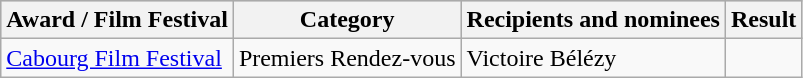<table class="wikitable plainrowheaders sortable">
<tr style="background:#ccc; text-align:center;">
<th scope="col">Award / Film Festival</th>
<th scope="col">Category</th>
<th scope="col">Recipients and nominees</th>
<th scope="col">Result</th>
</tr>
<tr>
<td><a href='#'>Cabourg Film Festival</a></td>
<td>Premiers Rendez-vous</td>
<td>Victoire Bélézy</td>
<td></td>
</tr>
</table>
